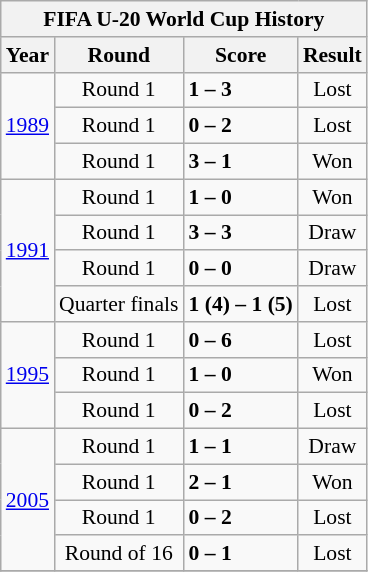<table class="wikitable" style="text-align: center;font-size:90%;">
<tr>
<th colspan=4>FIFA U-20 World Cup History</th>
</tr>
<tr>
<th>Year</th>
<th>Round</th>
<th>Score</th>
<th>Result</th>
</tr>
<tr>
<td rowspan=3><a href='#'>1989</a></td>
<td>Round 1</td>
<td align="left"> <strong>1 – 3</strong> </td>
<td>Lost</td>
</tr>
<tr>
<td>Round 1</td>
<td align="left"> <strong>0 – 2</strong> </td>
<td>Lost</td>
</tr>
<tr>
<td>Round 1</td>
<td align="left"> <strong>3 – 1</strong> </td>
<td>Won</td>
</tr>
<tr>
<td rowspan=4><a href='#'>1991</a></td>
<td>Round 1</td>
<td align="left"> <strong>1 – 0</strong> </td>
<td>Won</td>
</tr>
<tr>
<td>Round 1</td>
<td align="left"> <strong>3 – 3</strong> </td>
<td>Draw</td>
</tr>
<tr>
<td>Round 1</td>
<td align="left"> <strong>0 – 0</strong> </td>
<td>Draw</td>
</tr>
<tr>
<td>Quarter finals</td>
<td align="left"> <strong>1 (4) – 1 (5)</strong> </td>
<td>Lost</td>
</tr>
<tr>
<td rowspan=3><a href='#'>1995</a></td>
<td>Round 1</td>
<td align="left"> <strong>0 – 6</strong> </td>
<td>Lost</td>
</tr>
<tr>
<td>Round 1</td>
<td align="left"> <strong>1 – 0</strong> </td>
<td>Won</td>
</tr>
<tr>
<td>Round 1</td>
<td align="left"> <strong>0 – 2</strong> </td>
<td>Lost</td>
</tr>
<tr>
<td rowspan=4><a href='#'>2005</a></td>
<td>Round 1</td>
<td align="left"> <strong>1 – 1</strong> </td>
<td>Draw</td>
</tr>
<tr>
<td>Round 1</td>
<td align="left"> <strong>2 – 1</strong> </td>
<td>Won</td>
</tr>
<tr>
<td>Round 1</td>
<td align="left"> <strong>0 – 2</strong> </td>
<td>Lost</td>
</tr>
<tr>
<td>Round of 16</td>
<td align="left"> <strong>0 – 1</strong> </td>
<td>Lost</td>
</tr>
<tr>
</tr>
</table>
